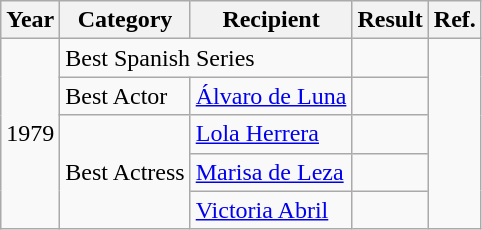<table class = "wikitable sortable">
<tr>
<th>Year</th>
<th>Category</th>
<th>Recipient</th>
<th>Result</th>
<th>Ref.</th>
</tr>
<tr>
<td rowspan=5>1979</td>
<td colspan=2>Best Spanish Series</td>
<td></td>
<td rowspan=5></td>
</tr>
<tr>
<td>Best Actor</td>
<td><a href='#'>Álvaro de Luna</a></td>
<td></td>
</tr>
<tr>
<td rowspan=3>Best Actress</td>
<td><a href='#'>Lola Herrera</a></td>
<td></td>
</tr>
<tr>
<td><a href='#'>Marisa de Leza</a></td>
<td></td>
</tr>
<tr>
<td><a href='#'>Victoria Abril</a></td>
<td></td>
</tr>
</table>
